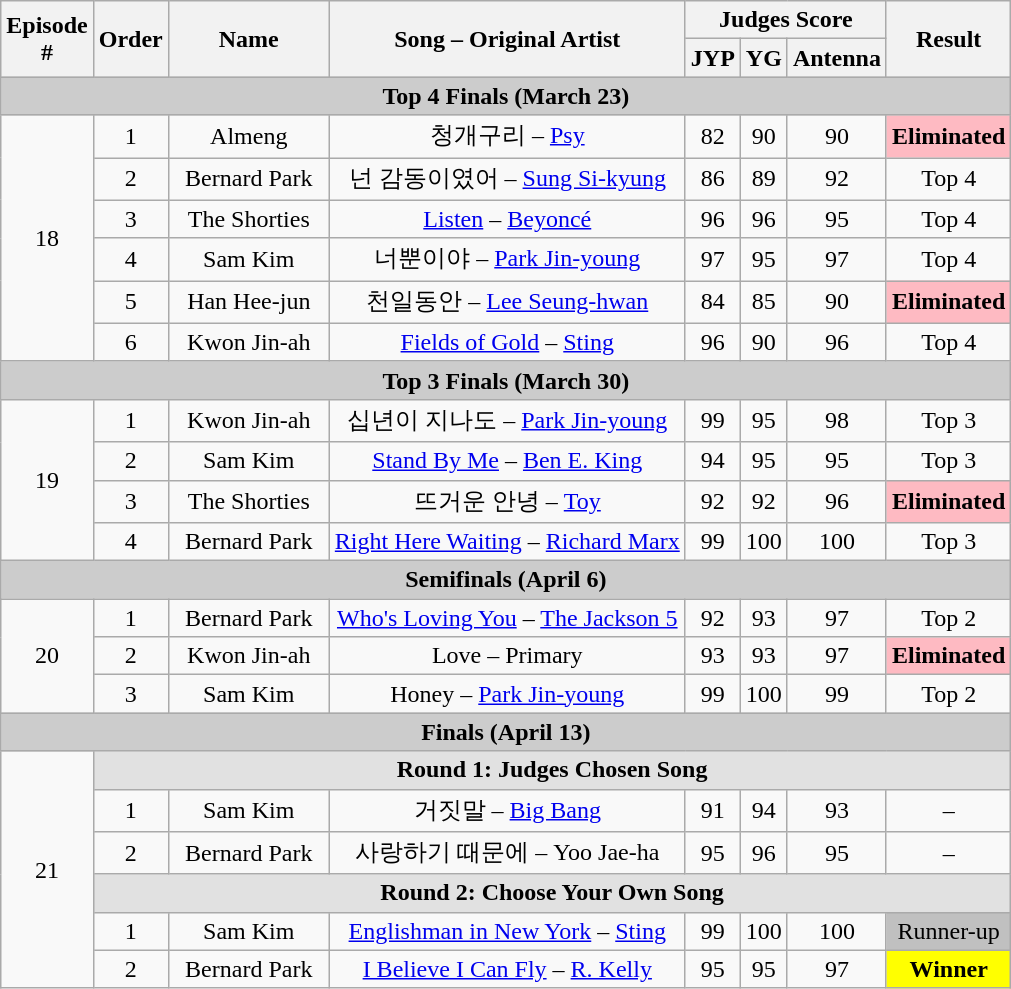<table class="wikitable" style="text-align: center;">
<tr>
<th rowspan="2">Episode<br>#</th>
<th rowspan="2">Order</th>
<th rowspan="2" style="width:100px;">Name</th>
<th rowspan="2">Song – Original Artist</th>
<th colspan="3">Judges Score</th>
<th rowspan="2">Result</th>
</tr>
<tr>
<th>JYP</th>
<th>YG</th>
<th>Antenna</th>
</tr>
<tr>
<td colspan="11" style="background:#ccc; text-align:center;"><strong>Top 4 Finals (March 23)</strong></td>
</tr>
<tr>
<td rowspan="6">18</td>
<td>1</td>
<td>Almeng</td>
<td>청개구리 – <a href='#'>Psy</a></td>
<td>82</td>
<td>90</td>
<td>90</td>
<td bgcolor="#febac2"><span><strong>Eliminated</strong></span></td>
</tr>
<tr>
<td>2</td>
<td>Bernard Park</td>
<td>넌 감동이였어 – <a href='#'>Sung Si-kyung</a></td>
<td>86</td>
<td>89</td>
<td>92</td>
<td>Top 4</td>
</tr>
<tr>
<td>3</td>
<td>The Shorties</td>
<td><a href='#'>Listen</a> – <a href='#'>Beyoncé</a></td>
<td>96</td>
<td>96</td>
<td>95</td>
<td>Top 4</td>
</tr>
<tr>
<td>4</td>
<td>Sam Kim</td>
<td>너뿐이야 – <a href='#'>Park Jin-young</a></td>
<td>97</td>
<td>95</td>
<td>97</td>
<td>Top 4</td>
</tr>
<tr>
<td>5</td>
<td>Han Hee-jun</td>
<td>천일동안 – <a href='#'>Lee Seung-hwan</a></td>
<td>84</td>
<td>85</td>
<td>90</td>
<td bgcolor="#febac2"><span><strong>Eliminated</strong></span></td>
</tr>
<tr>
<td>6</td>
<td>Kwon Jin-ah</td>
<td><a href='#'>Fields of Gold</a> – <a href='#'>Sting</a></td>
<td>96</td>
<td>90</td>
<td>96</td>
<td>Top 4</td>
</tr>
<tr>
<td colspan="11" style="background:#ccc; text-align:center;"><strong>Top 3 Finals (March 30)</strong></td>
</tr>
<tr>
<td rowspan="4">19</td>
<td>1</td>
<td>Kwon Jin-ah</td>
<td>십년이 지나도 – <a href='#'>Park Jin-young</a></td>
<td>99</td>
<td>95</td>
<td>98</td>
<td>Top 3</td>
</tr>
<tr>
<td>2</td>
<td>Sam Kim</td>
<td><a href='#'>Stand By Me</a> – <a href='#'>Ben E. King</a></td>
<td>94</td>
<td>95</td>
<td>95</td>
<td>Top 3</td>
</tr>
<tr>
<td>3</td>
<td>The Shorties</td>
<td>뜨거운 안녕 – <a href='#'>Toy</a></td>
<td>92</td>
<td>92</td>
<td>96</td>
<td bgcolor="#febac2"><span><strong>Eliminated</strong></span></td>
</tr>
<tr>
<td>4</td>
<td>Bernard Park</td>
<td><a href='#'>Right Here Waiting</a> – <a href='#'>Richard Marx</a></td>
<td>99</td>
<td>100</td>
<td>100</td>
<td>Top 3</td>
</tr>
<tr>
<td colspan="11" style="background:#ccc; text-align:center;"><strong>Semifinals (April 6)</strong></td>
</tr>
<tr>
<td rowspan="3">20</td>
<td>1</td>
<td>Bernard Park</td>
<td><a href='#'>Who's Loving You</a> – <a href='#'>The Jackson 5</a></td>
<td>92</td>
<td>93</td>
<td>97</td>
<td>Top 2</td>
</tr>
<tr>
<td>2</td>
<td>Kwon Jin-ah</td>
<td>Love – Primary</td>
<td>93</td>
<td>93</td>
<td>97</td>
<td bgcolor="#febac2"><span><strong>Eliminated</strong></span></td>
</tr>
<tr>
<td>3</td>
<td>Sam Kim</td>
<td>Honey – <a href='#'>Park Jin-young</a></td>
<td>99</td>
<td>100</td>
<td>99</td>
<td>Top 2</td>
</tr>
<tr>
<td colspan="11" style="background: #CCCCCC; text-align:center;"><strong>Finals (April 13)</strong></td>
</tr>
<tr>
<td rowspan="6">21</td>
<td colspan="10" style="background: #e1e1e1; text-align:center;"><strong>Round 1: Judges Chosen Song</strong></td>
</tr>
<tr>
<td>1</td>
<td>Sam Kim</td>
<td>거짓말 – <a href='#'>Big Bang</a></td>
<td>91</td>
<td>94</td>
<td>93</td>
<td>–</td>
</tr>
<tr>
<td>2</td>
<td>Bernard Park</td>
<td>사랑하기 때문에 – Yoo Jae-ha</td>
<td>95</td>
<td>96</td>
<td>95</td>
<td>–</td>
</tr>
<tr>
<td colspan="11" style="background: #e1e1e1; text-align:center;"><strong>Round 2: Choose Your Own Song</strong></td>
</tr>
<tr>
<td>1</td>
<td>Sam Kim</td>
<td><a href='#'>Englishman in New York</a> – <a href='#'>Sting</a></td>
<td>99</td>
<td>100</td>
<td>100</td>
<td bgcolor="silver">Runner-up</td>
</tr>
<tr>
<td>2</td>
<td>Bernard Park</td>
<td><a href='#'>I Believe I Can Fly</a> – <a href='#'>R. Kelly</a></td>
<td>95</td>
<td>95</td>
<td>97</td>
<td bgcolor="yellow"><strong>Winner</strong></td>
</tr>
</table>
